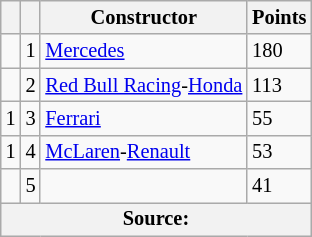<table class="wikitable" style="font-size: 85%;">
<tr>
<th scope="col"></th>
<th scope="col"></th>
<th scope="col">Constructor</th>
<th scope="col">Points</th>
</tr>
<tr>
<td align="left"></td>
<td align="center">1</td>
<td> <a href='#'>Mercedes</a></td>
<td align="left">180</td>
</tr>
<tr>
<td align="left"></td>
<td align="center">2</td>
<td> <a href='#'>Red Bull Racing</a>-<a href='#'>Honda</a></td>
<td align="left">113</td>
</tr>
<tr>
<td align="left"> 1</td>
<td align="center">3</td>
<td> <a href='#'>Ferrari</a></td>
<td align="left">55</td>
</tr>
<tr>
<td align="left"> 1</td>
<td align="center">4</td>
<td> <a href='#'>McLaren</a>-<a href='#'>Renault</a></td>
<td align="left">53</td>
</tr>
<tr>
<td align="left"></td>
<td align="center">5</td>
<td> </td>
<td align="left">41</td>
</tr>
<tr>
<th colspan=4>Source:</th>
</tr>
</table>
